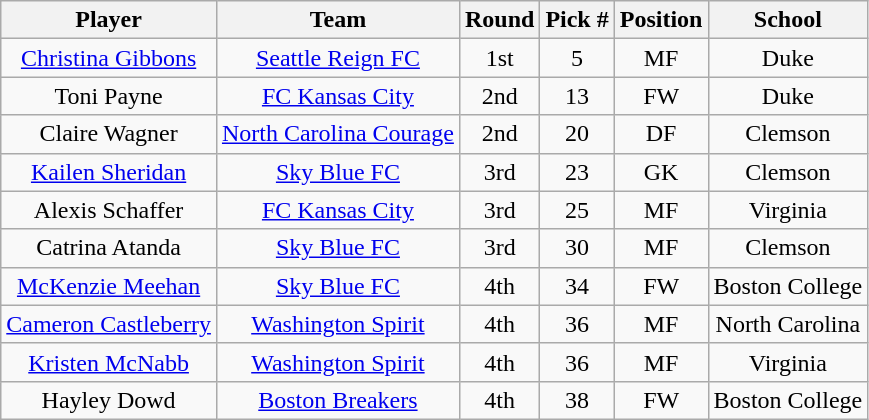<table class="wikitable sortable" style="text-align: center;">
<tr>
<th>Player</th>
<th>Team</th>
<th>Round</th>
<th>Pick #</th>
<th>Position</th>
<th>School</th>
</tr>
<tr>
<td> <a href='#'>Christina Gibbons</a></td>
<td><a href='#'>Seattle Reign FC</a></td>
<td>1st</td>
<td>5</td>
<td>MF</td>
<td>Duke</td>
</tr>
<tr>
<td> Toni Payne</td>
<td><a href='#'>FC Kansas City</a></td>
<td>2nd</td>
<td>13</td>
<td>FW</td>
<td>Duke</td>
</tr>
<tr>
<td> Claire Wagner</td>
<td><a href='#'>North Carolina Courage</a></td>
<td>2nd</td>
<td>20</td>
<td>DF</td>
<td>Clemson</td>
</tr>
<tr>
<td> <a href='#'>Kailen Sheridan</a></td>
<td><a href='#'>Sky Blue FC</a></td>
<td>3rd</td>
<td>23</td>
<td>GK</td>
<td>Clemson</td>
</tr>
<tr>
<td> Alexis Schaffer</td>
<td><a href='#'>FC Kansas City</a></td>
<td>3rd</td>
<td>25</td>
<td>MF</td>
<td>Virginia</td>
</tr>
<tr>
<td> Catrina Atanda</td>
<td><a href='#'>Sky Blue FC</a></td>
<td>3rd</td>
<td>30</td>
<td>MF</td>
<td>Clemson</td>
</tr>
<tr>
<td> <a href='#'>McKenzie Meehan</a></td>
<td><a href='#'>Sky Blue FC</a></td>
<td>4th</td>
<td>34</td>
<td>FW</td>
<td>Boston College</td>
</tr>
<tr>
<td> <a href='#'>Cameron Castleberry</a></td>
<td><a href='#'>Washington Spirit</a></td>
<td>4th</td>
<td>36</td>
<td>MF</td>
<td>North Carolina</td>
</tr>
<tr>
<td> <a href='#'>Kristen McNabb</a></td>
<td><a href='#'>Washington Spirit</a></td>
<td>4th</td>
<td>36</td>
<td>MF</td>
<td>Virginia</td>
</tr>
<tr>
<td> Hayley Dowd</td>
<td><a href='#'>Boston Breakers</a></td>
<td>4th</td>
<td>38</td>
<td>FW</td>
<td>Boston College</td>
</tr>
</table>
